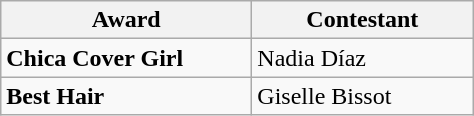<table class="wikitable">
<tr>
<th width="160">Award</th>
<th width="140">Contestant</th>
</tr>
<tr>
<td><strong>Chica Cover Girl</strong></td>
<td>Nadia Díaz</td>
</tr>
<tr>
<td><strong>Best Hair</strong></td>
<td>Giselle Bissot</td>
</tr>
</table>
